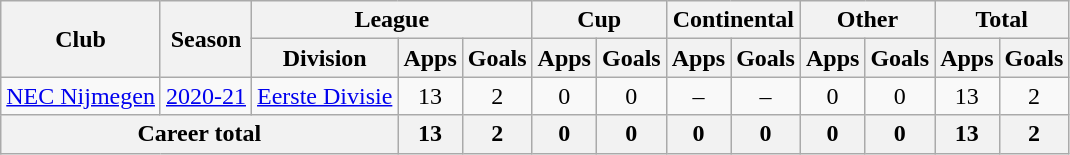<table class="wikitable" style="text-align: center">
<tr>
<th rowspan="2">Club</th>
<th rowspan="2">Season</th>
<th colspan="3">League</th>
<th colspan="2">Cup</th>
<th colspan="2">Continental</th>
<th colspan="2">Other</th>
<th colspan="2">Total</th>
</tr>
<tr>
<th>Division</th>
<th>Apps</th>
<th>Goals</th>
<th>Apps</th>
<th>Goals</th>
<th>Apps</th>
<th>Goals</th>
<th>Apps</th>
<th>Goals</th>
<th>Apps</th>
<th>Goals</th>
</tr>
<tr>
<td><a href='#'>NEC Nijmegen</a></td>
<td><a href='#'>2020-21</a></td>
<td><a href='#'>Eerste Divisie</a></td>
<td>13</td>
<td>2</td>
<td>0</td>
<td>0</td>
<td>–</td>
<td>–</td>
<td>0</td>
<td>0</td>
<td>13</td>
<td>2</td>
</tr>
<tr>
<th colspan="3"><strong>Career total</strong></th>
<th>13</th>
<th>2</th>
<th>0</th>
<th>0</th>
<th>0</th>
<th>0</th>
<th>0</th>
<th>0</th>
<th>13</th>
<th>2</th>
</tr>
</table>
